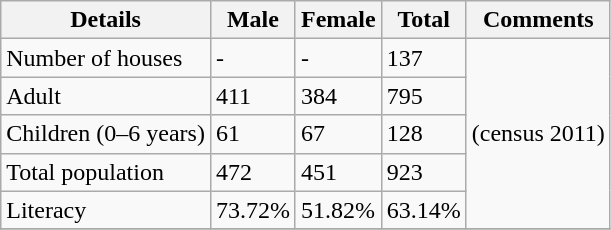<table class="wikitable sortable">
<tr>
<th>Details</th>
<th>Male</th>
<th>Female</th>
<th>Total</th>
<th>Comments</th>
</tr>
<tr>
<td>Number of houses</td>
<td>-</td>
<td>-</td>
<td>137</td>
<td rowspan="5">(census 2011) </td>
</tr>
<tr>
<td>Adult</td>
<td>411</td>
<td>384</td>
<td>795</td>
</tr>
<tr>
<td>Children (0–6 years)</td>
<td>61</td>
<td>67</td>
<td>128</td>
</tr>
<tr>
<td>Total population</td>
<td>472</td>
<td>451</td>
<td>923</td>
</tr>
<tr>
<td>Literacy</td>
<td>73.72%</td>
<td>51.82%</td>
<td>63.14%</td>
</tr>
<tr>
</tr>
</table>
